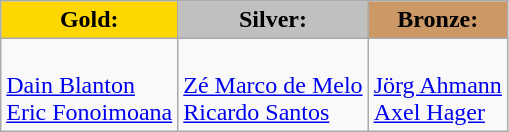<table class="wikitable">
<tr>
<td style="text-align:center;background-color:gold;"><strong>Gold:</strong> </td>
<td style="text-align:center;background-color:silver;"><strong>Silver:</strong> </td>
<td style="text-align:center;background-color:#CC9966;"><strong>Bronze:</strong> </td>
</tr>
<tr>
<td> <br><a href='#'>Dain Blanton</a><br><a href='#'>Eric Fonoimoana</a></td>
<td><br><a href='#'>Zé Marco de Melo</a><br><a href='#'>Ricardo Santos</a></td>
<td><br> <a href='#'>Jörg Ahmann</a> <br> <a href='#'>Axel Hager</a></td>
</tr>
</table>
